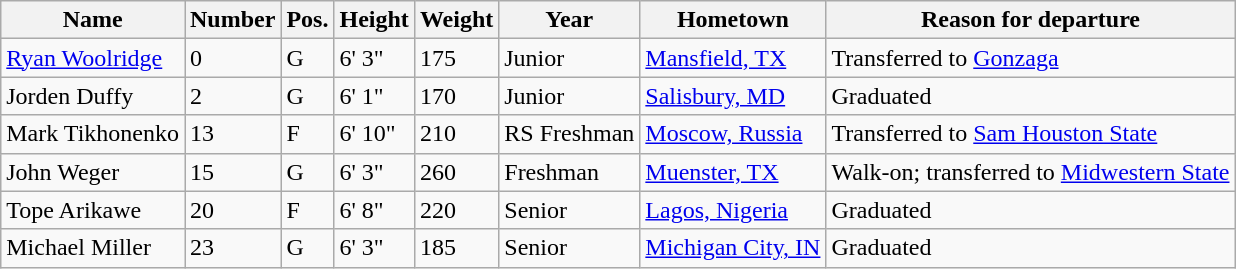<table class="wikitable sortable" border="1">
<tr>
<th>Name</th>
<th>Number</th>
<th>Pos.</th>
<th>Height</th>
<th>Weight</th>
<th>Year</th>
<th>Hometown</th>
<th class="unsortable">Reason for departure</th>
</tr>
<tr>
<td><a href='#'>Ryan Woolridge</a></td>
<td>0</td>
<td>G</td>
<td>6' 3"</td>
<td>175</td>
<td>Junior</td>
<td><a href='#'>Mansfield, TX</a></td>
<td>Transferred to <a href='#'>Gonzaga</a></td>
</tr>
<tr>
<td>Jorden Duffy</td>
<td>2</td>
<td>G</td>
<td>6' 1"</td>
<td>170</td>
<td>Junior</td>
<td><a href='#'>Salisbury, MD</a></td>
<td>Graduated</td>
</tr>
<tr>
<td>Mark Tikhonenko</td>
<td>13</td>
<td>F</td>
<td>6' 10"</td>
<td>210</td>
<td>RS Freshman</td>
<td><a href='#'>Moscow, Russia</a></td>
<td>Transferred to <a href='#'>Sam Houston State</a></td>
</tr>
<tr>
<td>John Weger</td>
<td>15</td>
<td>G</td>
<td>6' 3"</td>
<td>260</td>
<td>Freshman</td>
<td><a href='#'>Muenster, TX</a></td>
<td>Walk-on; transferred to <a href='#'>Midwestern State</a></td>
</tr>
<tr>
<td>Tope Arikawe</td>
<td>20</td>
<td>F</td>
<td>6' 8"</td>
<td>220</td>
<td>Senior</td>
<td><a href='#'>Lagos, Nigeria</a></td>
<td>Graduated</td>
</tr>
<tr>
<td>Michael Miller</td>
<td>23</td>
<td>G</td>
<td>6' 3"</td>
<td>185</td>
<td>Senior</td>
<td><a href='#'>Michigan City, IN</a></td>
<td>Graduated</td>
</tr>
</table>
